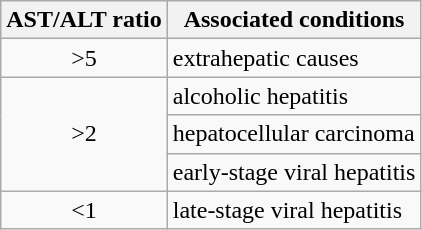<table class="wikitable" style="text-align:center;">
<tr style="text-align:left;">
<th>AST/ALT ratio</th>
<th>Associated conditions</th>
</tr>
<tr>
<td>>5</td>
<td style="text-align:left;">extrahepatic causes</td>
</tr>
<tr>
<td rowspan="3">>2</td>
<td style="text-align:left;">alcoholic hepatitis</td>
</tr>
<tr>
<td style="text-align:left;">hepatocellular carcinoma</td>
</tr>
<tr>
<td style="text-align:left;">early-stage viral hepatitis</td>
</tr>
<tr>
<td><1</td>
<td style="text-align:left;">late-stage viral hepatitis</td>
</tr>
</table>
